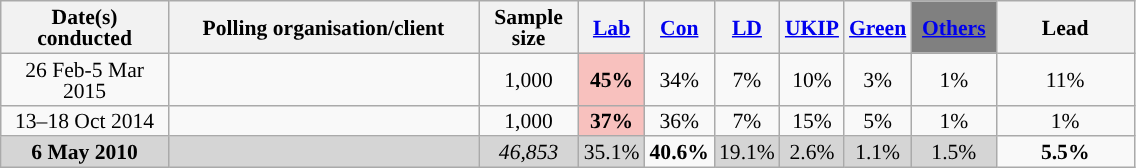<table class="wikitable sortable" style="text-align:center;font-size:90%;line-height:14px">
<tr>
<th ! style="width:105px;">Date(s)<br>conducted</th>
<th style="width:200px;">Polling organisation/client</th>
<th class="unsortable" style="width:60px;">Sample size</th>
<th class="unsortable" style="background:"><a href='#'><span>Lab</span></a></th>
<th class="unsortable" style="background:"><a href='#'><span>Con</span></a></th>
<th class="unsortable" style="background:"><a href='#'><span>LD</span></a></th>
<th class="unsortable" style="background:"><a href='#'><span>UKIP</span></a></th>
<th class="unsortable" style="background:"><a href='#'><span>Green</span></a></th>
<th class="unsortable" style="background:gray; width:50px;"><a href='#'><span>Others</span></a></th>
<th class="unsortable" style="width:85px;">Lead</th>
</tr>
<tr>
<td>26 Feb-5 Mar 2015</td>
<td></td>
<td>1,000</td>
<td style="background:#F8C1BE"><strong>45%</strong></td>
<td>34%</td>
<td>7%</td>
<td>10%</td>
<td>3%</td>
<td>1%</td>
<td style="background:">11%</td>
</tr>
<tr>
<td>13–18 Oct 2014</td>
<td></td>
<td>1,000</td>
<td style="background:#F8C1BE"><strong>37%</strong></td>
<td>36%</td>
<td>7%</td>
<td>15%</td>
<td>5%</td>
<td>1%</td>
<td style="background:">1%</td>
</tr>
<tr>
<td style="background:#D5D5D5"><strong>6 May 2010</strong></td>
<td style="background:#D5D5D5"></td>
<td style="background:#D5D5D5"><em>46,853</em></td>
<td style="background:#D5D5D5">35.1%</td>
<td style="background:"><strong>40.6%</strong></td>
<td style="background:#D5D5D5">19.1%</td>
<td style="background:#D5D5D5">2.6%</td>
<td style="background:#D5D5D5">1.1%</td>
<td style="background:#D5D5D5">1.5%</td>
<td style="background:"><strong>5.5% </strong></td>
</tr>
</table>
